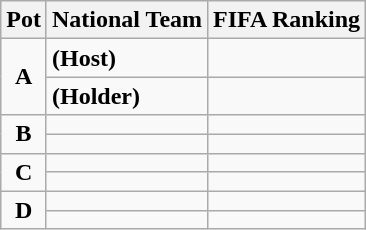<table class="wikitable" style="text-align: center;">
<tr>
<th>Pot</th>
<th>National Team</th>
<th>FIFA Ranking</th>
</tr>
<tr>
<td rowspan="2"><strong>A</strong></td>
<td align="left"> <strong>(Host)</strong></td>
<td align="left"></td>
</tr>
<tr>
<td align="left"> <strong>(Holder)</strong></td>
<td align="left"></td>
</tr>
<tr>
<td rowspan="2"><strong>B</strong></td>
<td align="left"></td>
<td align="left"></td>
</tr>
<tr>
<td align="left"></td>
<td align="left"></td>
</tr>
<tr>
<td rowspan="2"><strong>C</strong></td>
<td align="left"></td>
<td align="left"></td>
</tr>
<tr>
<td align="left"></td>
<td align="left"></td>
</tr>
<tr>
<td rowspan="2"><strong>D</strong></td>
<td align="left"></td>
<td align="left"></td>
</tr>
<tr>
<td align="left"></td>
<td align="left"></td>
</tr>
</table>
